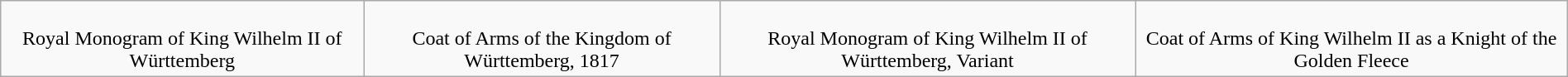<table class="wikitable" style="margin:1em auto; text-align:center;">
<tr>
<td><br>Royal Monogram of King Wilhelm II of Württemberg</td>
<td><br>Coat of Arms of the Kingdom of Württemberg, 1817</td>
<td><br>Royal Monogram of King Wilhelm II of Württemberg, Variant</td>
<td><br>Coat of Arms of King Wilhelm II as a Knight of the Golden Fleece</td>
</tr>
</table>
